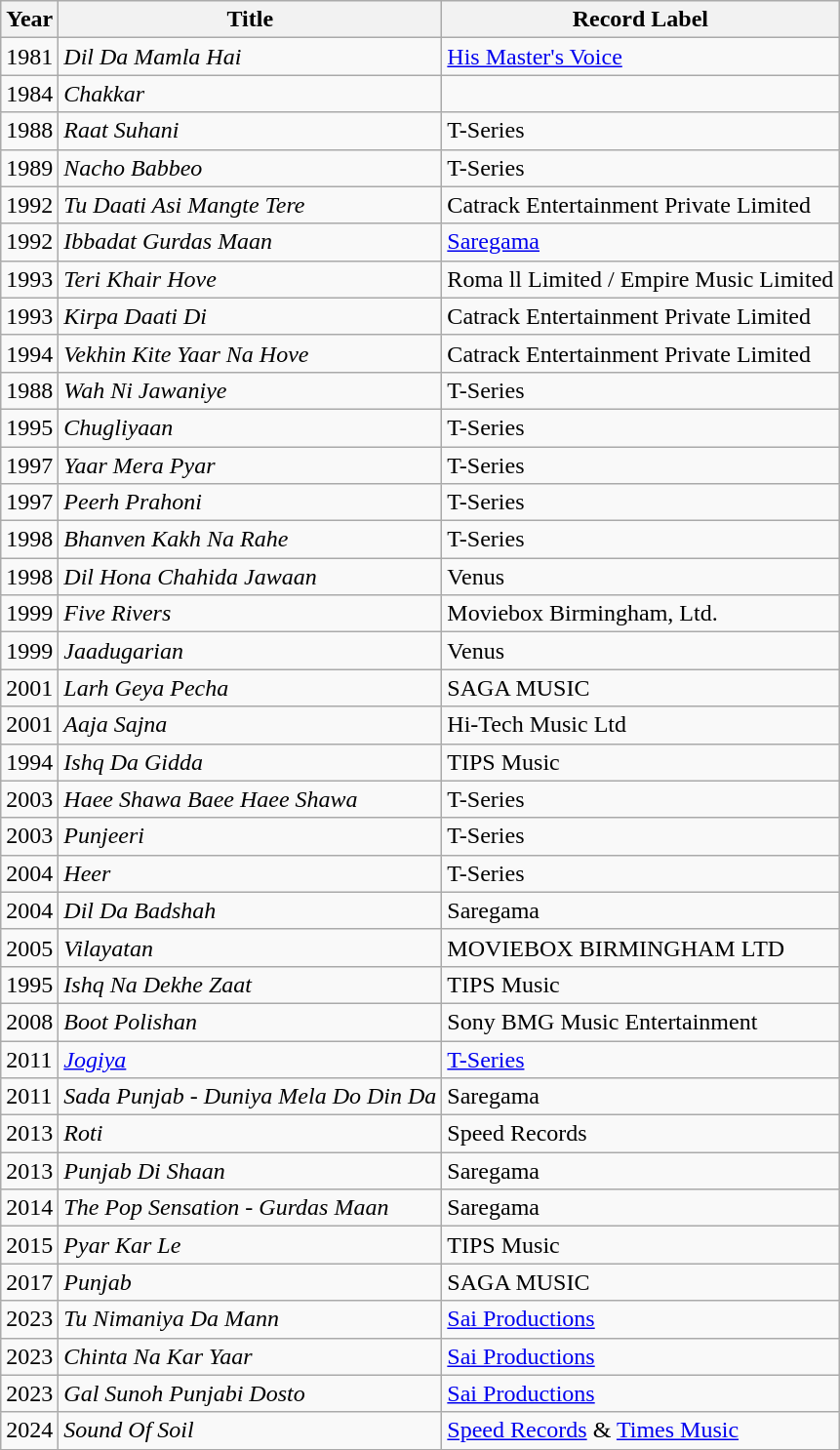<table class="wikitable">
<tr>
<th>Year</th>
<th>Title</th>
<th>Record Label</th>
</tr>
<tr>
<td>1981</td>
<td><em>Dil Da Mamla Hai</em></td>
<td><a href='#'>His Master's Voice</a></td>
</tr>
<tr>
<td>1984</td>
<td><em>Chakkar</em></td>
<td></td>
</tr>
<tr>
<td>1988</td>
<td><em>Raat Suhani</em></td>
<td>T-Series</td>
</tr>
<tr>
<td>1989</td>
<td><em>Nacho Babbeo</em></td>
<td>T-Series</td>
</tr>
<tr>
<td>1992</td>
<td><em>Tu Daati Asi Mangte Tere</em></td>
<td>Catrack Entertainment Private Limited</td>
</tr>
<tr>
<td>1992</td>
<td><em>Ibbadat Gurdas Maan</em></td>
<td><a href='#'>Saregama</a></td>
</tr>
<tr>
<td>1993</td>
<td><em>Teri Khair Hove</em></td>
<td>Roma ll Limited / Empire Music Limited</td>
</tr>
<tr>
<td>1993</td>
<td><em>Kirpa Daati Di</em></td>
<td>Catrack Entertainment Private Limited</td>
</tr>
<tr>
<td>1994</td>
<td><em>Vekhin Kite Yaar Na Hove</em></td>
<td>Catrack Entertainment Private Limited</td>
</tr>
<tr>
<td>1988</td>
<td><em>Wah Ni Jawaniye</em></td>
<td>T-Series</td>
</tr>
<tr>
<td>1995</td>
<td><em>Chugliyaan</em></td>
<td>T-Series</td>
</tr>
<tr>
<td>1997</td>
<td><em>Yaar Mera Pyar</em></td>
<td>T-Series</td>
</tr>
<tr>
<td>1997</td>
<td><em>Peerh Prahoni</em></td>
<td>T-Series</td>
</tr>
<tr>
<td>1998</td>
<td><em>Bhanven Kakh Na Rahe</em></td>
<td>T-Series</td>
</tr>
<tr>
<td>1998</td>
<td><em>Dil Hona Chahida Jawaan</em></td>
<td>Venus</td>
</tr>
<tr>
<td>1999</td>
<td><em>Five Rivers</em></td>
<td>Moviebox Birmingham, Ltd.</td>
</tr>
<tr>
<td>1999</td>
<td><em>Jaadugarian</em></td>
<td>Venus</td>
</tr>
<tr>
<td>2001</td>
<td><em>Larh Geya Pecha</em></td>
<td>SAGA MUSIC</td>
</tr>
<tr>
<td>2001</td>
<td><em>Aaja Sajna</em></td>
<td>Hi-Tech Music Ltd</td>
</tr>
<tr>
<td>1994</td>
<td><em>Ishq Da Gidda</em></td>
<td>TIPS Music</td>
</tr>
<tr>
<td>2003</td>
<td><em>Haee Shawa Baee Haee Shawa </em></td>
<td>T-Series</td>
</tr>
<tr>
<td>2003</td>
<td><em>Punjeeri</em></td>
<td>T-Series</td>
</tr>
<tr>
<td>2004</td>
<td><em>Heer</em></td>
<td>T-Series</td>
</tr>
<tr>
<td>2004</td>
<td><em>Dil Da Badshah</em></td>
<td>Saregama</td>
</tr>
<tr>
<td>2005</td>
<td><em>Vilayatan</em></td>
<td>MOVIEBOX BIRMINGHAM LTD</td>
</tr>
<tr>
<td>1995</td>
<td><em>Ishq Na Dekhe Zaat</em></td>
<td>TIPS Music</td>
</tr>
<tr>
<td>2008</td>
<td><em>Boot Polishan</em></td>
<td>Sony BMG Music Entertainment</td>
</tr>
<tr>
<td>2011</td>
<td><em><a href='#'>Jogiya</a></em></td>
<td><a href='#'>T-Series</a></td>
</tr>
<tr>
<td>2011</td>
<td><em>Sada Punjab - Duniya Mela Do Din Da</em></td>
<td>Saregama</td>
</tr>
<tr>
<td>2013</td>
<td><em>Roti</em></td>
<td>Speed Records</td>
</tr>
<tr>
<td>2013</td>
<td><em>Punjab Di Shaan</em></td>
<td>Saregama</td>
</tr>
<tr>
<td>2014</td>
<td><em>The Pop Sensation - Gurdas Maan</em></td>
<td>Saregama</td>
</tr>
<tr>
<td>2015</td>
<td><em>Pyar Kar Le</em></td>
<td>TIPS Music</td>
</tr>
<tr>
<td>2017</td>
<td><em>Punjab</em></td>
<td>SAGA MUSIC</td>
</tr>
<tr>
<td>2023</td>
<td><em>Tu Nimaniya Da Mann</em></td>
<td><a href='#'>Sai Productions</a></td>
</tr>
<tr>
<td>2023</td>
<td><em>Chinta Na Kar Yaar</em></td>
<td><a href='#'>Sai Productions</a></td>
</tr>
<tr>
<td>2023</td>
<td><em>Gal Sunoh Punjabi Dosto</em></td>
<td><a href='#'>Sai Productions</a></td>
</tr>
<tr>
<td>2024</td>
<td><em>Sound Of Soil</em></td>
<td><a href='#'>Speed Records</a> & <a href='#'>Times Music</a></td>
</tr>
</table>
